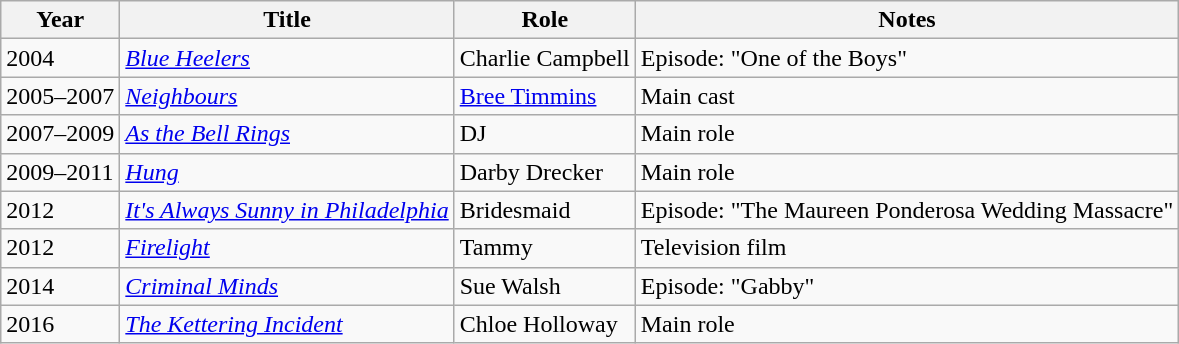<table class="wikitable sortable">
<tr>
<th>Year</th>
<th>Title</th>
<th>Role</th>
<th class="unsortable">Notes</th>
</tr>
<tr>
<td>2004</td>
<td><em><a href='#'>Blue Heelers</a></em></td>
<td>Charlie Campbell</td>
<td>Episode: "One of the Boys"</td>
</tr>
<tr>
<td>2005–2007</td>
<td><em><a href='#'>Neighbours</a></em></td>
<td><a href='#'>Bree Timmins</a></td>
<td>Main cast</td>
</tr>
<tr>
<td>2007–2009</td>
<td><em><a href='#'>As the Bell Rings</a></em></td>
<td>DJ</td>
<td>Main role</td>
</tr>
<tr>
<td>2009–2011</td>
<td><em><a href='#'>Hung</a></em></td>
<td>Darby Drecker</td>
<td>Main role</td>
</tr>
<tr>
<td>2012</td>
<td><em><a href='#'>It's Always Sunny in Philadelphia</a></em></td>
<td>Bridesmaid</td>
<td>Episode: "The Maureen Ponderosa Wedding Massacre"</td>
</tr>
<tr>
<td>2012</td>
<td><em><a href='#'>Firelight</a></em></td>
<td>Tammy</td>
<td>Television film</td>
</tr>
<tr>
<td>2014</td>
<td><em><a href='#'>Criminal Minds</a></em></td>
<td>Sue Walsh</td>
<td>Episode: "Gabby"</td>
</tr>
<tr>
<td>2016</td>
<td><em><a href='#'>The Kettering Incident</a></em></td>
<td>Chloe Holloway</td>
<td>Main role</td>
</tr>
</table>
